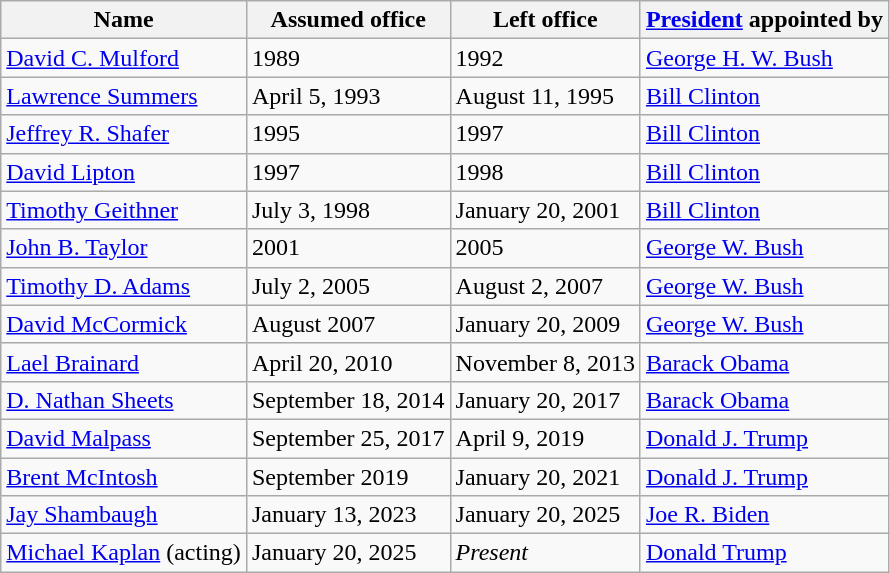<table class="wikitable">
<tr>
<th>Name</th>
<th>Assumed office</th>
<th>Left office</th>
<th><a href='#'>President</a> appointed by</th>
</tr>
<tr>
<td><a href='#'>David C. Mulford</a></td>
<td>1989</td>
<td>1992</td>
<td rowspan="1"><a href='#'>George H. W. Bush</a></td>
</tr>
<tr>
<td><a href='#'>Lawrence Summers</a></td>
<td>April 5, 1993</td>
<td>August 11, 1995</td>
<td rowspan="1"><a href='#'>Bill Clinton</a></td>
</tr>
<tr>
<td><a href='#'>Jeffrey R. Shafer</a></td>
<td>1995</td>
<td>1997</td>
<td rowspan="1"><a href='#'>Bill Clinton</a></td>
</tr>
<tr>
<td><a href='#'>David Lipton</a></td>
<td>1997</td>
<td>1998</td>
<td rowspan="1"><a href='#'>Bill Clinton</a></td>
</tr>
<tr>
<td><a href='#'>Timothy Geithner</a></td>
<td>July 3, 1998</td>
<td>January 20, 2001</td>
<td rowspan="1"><a href='#'>Bill Clinton</a></td>
</tr>
<tr>
<td><a href='#'>John B. Taylor</a></td>
<td>2001</td>
<td>2005</td>
<td rowspan="1"><a href='#'>George W. Bush</a></td>
</tr>
<tr>
<td><a href='#'>Timothy D. Adams</a></td>
<td>July 2, 2005</td>
<td>August 2, 2007</td>
<td rowspan="1"><a href='#'>George W. Bush</a></td>
</tr>
<tr>
<td><a href='#'>David McCormick</a></td>
<td>August 2007</td>
<td>January 20, 2009</td>
<td rowspan="1"><a href='#'>George W. Bush</a></td>
</tr>
<tr>
<td><a href='#'>Lael Brainard</a></td>
<td>April 20, 2010</td>
<td>November 8, 2013</td>
<td rowspan="1"><a href='#'>Barack Obama</a></td>
</tr>
<tr>
<td><a href='#'>D. Nathan Sheets</a></td>
<td>September 18, 2014</td>
<td>January 20, 2017</td>
<td rowspan="1"><a href='#'>Barack Obama</a></td>
</tr>
<tr>
<td><a href='#'>David Malpass</a></td>
<td>September 25, 2017</td>
<td>April 9, 2019</td>
<td rowspan="1"><a href='#'>Donald J. Trump</a></td>
</tr>
<tr>
<td><a href='#'>Brent McIntosh</a></td>
<td>September 2019</td>
<td>January 20, 2021</td>
<td rowspan="1"><a href='#'>Donald J. Trump</a></td>
</tr>
<tr>
<td><a href='#'>Jay Shambaugh</a></td>
<td>January 13, 2023</td>
<td>January 20, 2025</td>
<td rowspan="1"><a href='#'>Joe R. Biden</a></td>
</tr>
<tr>
<td><a href='#'>Michael Kaplan</a> (acting)</td>
<td>January 20, 2025</td>
<td><em>Present</em></td>
<td><a href='#'>Donald Trump</a></td>
</tr>
</table>
